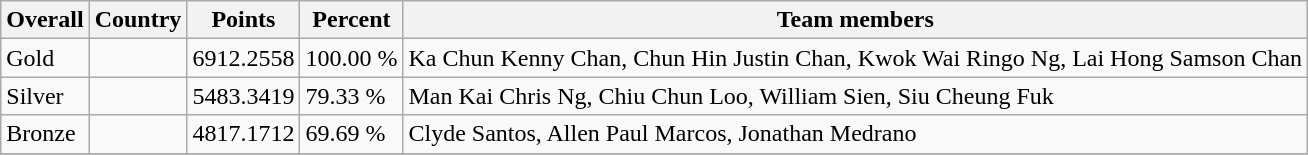<table class="wikitable" style="text-align: left;">
<tr>
<th>Overall</th>
<th>Country</th>
<th>Points</th>
<th>Percent</th>
<th>Team members</th>
</tr>
<tr>
<td> Gold</td>
<td></td>
<td>6912.2558</td>
<td>100.00 %</td>
<td>Ka Chun Kenny Chan, Chun Hin Justin Chan, Kwok Wai Ringo Ng, Lai Hong Samson Chan</td>
</tr>
<tr>
<td> Silver</td>
<td></td>
<td>5483.3419</td>
<td>79.33 %</td>
<td>Man Kai Chris Ng, Chiu Chun Loo, William Sien, Siu Cheung Fuk</td>
</tr>
<tr>
<td> Bronze</td>
<td></td>
<td>4817.1712</td>
<td>69.69 %</td>
<td>Clyde Santos, Allen Paul Marcos, Jonathan Medrano</td>
</tr>
<tr>
</tr>
</table>
